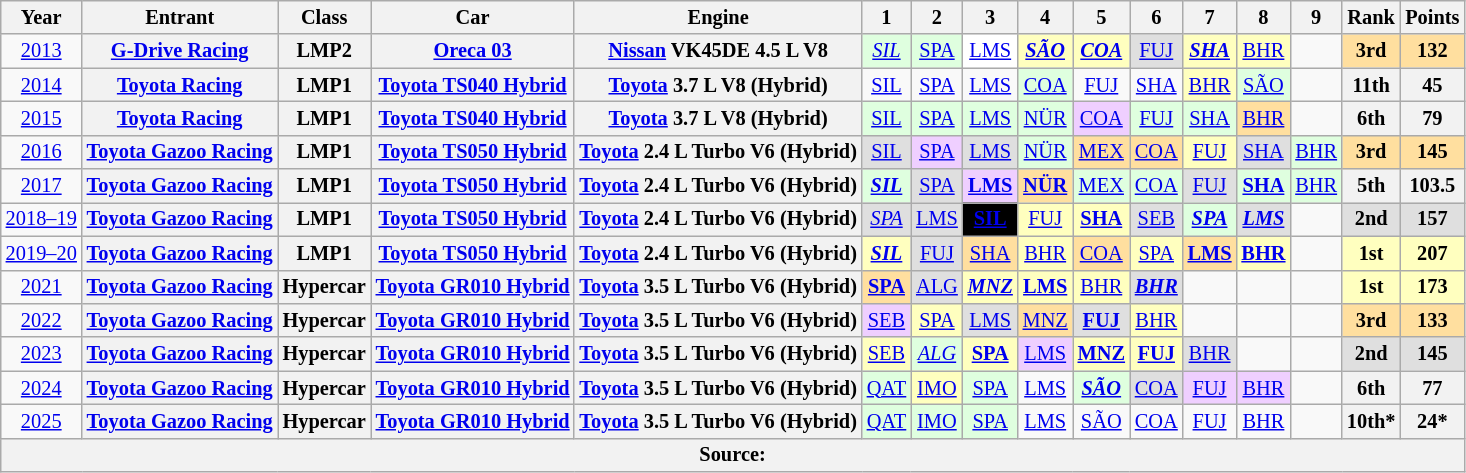<table class="wikitable" style="text-align:center; font-size:85%">
<tr>
<th>Year</th>
<th>Entrant</th>
<th>Class</th>
<th>Car</th>
<th>Engine</th>
<th>1</th>
<th>2</th>
<th>3</th>
<th>4</th>
<th>5</th>
<th>6</th>
<th>7</th>
<th>8</th>
<th>9</th>
<th>Rank</th>
<th>Points</th>
</tr>
<tr>
<td><a href='#'>2013</a></td>
<th nowrap><a href='#'>G-Drive Racing</a></th>
<th>LMP2</th>
<th nowrap><a href='#'>Oreca 03</a></th>
<th nowrap><a href='#'>Nissan</a> VK45DE 4.5 L V8</th>
<td style="background:#DFFFDF;"><em><a href='#'>SIL</a></em><br></td>
<td style="background:#DFFFDF;"><a href='#'>SPA</a><br></td>
<td style="background:#FFFFFF;"><a href='#'>LMS</a><br></td>
<td style="background:#FFFFBF;"><strong><em><a href='#'>SÃO</a></em></strong><br></td>
<td style="background:#FFFFBF;"><strong><em><a href='#'>COA</a></em></strong><br></td>
<td style="background:#DFDFDF;"><a href='#'>FUJ</a><br></td>
<td style="background:#FFFFBF;"><strong><em><a href='#'>SHA</a></em></strong><br></td>
<td style="background:#FFFFBF;"><a href='#'>BHR</a><br></td>
<td></td>
<th style="background:#FFDF9F;">3rd</th>
<th style="background:#FFDF9F;">132</th>
</tr>
<tr>
<td><a href='#'>2014</a></td>
<th nowrap><a href='#'>Toyota Racing</a></th>
<th>LMP1</th>
<th nowrap><a href='#'>Toyota TS040 Hybrid</a></th>
<th nowrap><a href='#'>Toyota</a> 3.7 L V8 (Hybrid)</th>
<td><a href='#'>SIL</a></td>
<td><a href='#'>SPA</a></td>
<td><a href='#'>LMS</a></td>
<td style="background:#DFFFDF;"><a href='#'>COA</a><br></td>
<td><a href='#'>FUJ</a></td>
<td><a href='#'>SHA</a></td>
<td style="background:#FFFFBF;"><a href='#'>BHR</a><br></td>
<td style="background:#DFFFDF;"><a href='#'>SÃO</a><br></td>
<td></td>
<th>11th</th>
<th>45</th>
</tr>
<tr>
<td><a href='#'>2015</a></td>
<th nowrap><a href='#'>Toyota Racing</a></th>
<th>LMP1</th>
<th nowrap><a href='#'>Toyota TS040 Hybrid</a></th>
<th nowrap><a href='#'>Toyota</a> 3.7 L V8 (Hybrid)</th>
<td style="background:#DFFFDF;"><a href='#'>SIL</a><br></td>
<td style="background:#DFFFDF;"><a href='#'>SPA</a><br></td>
<td style="background:#DFFFDF;"><a href='#'>LMS</a><br></td>
<td style="background:#DFFFDF;"><a href='#'>NÜR</a><br></td>
<td style="background:#EFCFFF;"><a href='#'>COA</a><br></td>
<td style="background:#DFFFDF;"><a href='#'>FUJ</a><br></td>
<td style="background:#DFFFDF;"><a href='#'>SHA</a><br></td>
<td style="background:#FFDF9F;"><a href='#'>BHR</a><br></td>
<td></td>
<th>6th</th>
<th>79</th>
</tr>
<tr>
<td><a href='#'>2016</a></td>
<th nowrap><a href='#'>Toyota Gazoo Racing</a></th>
<th>LMP1</th>
<th nowrap><a href='#'>Toyota TS050 Hybrid</a></th>
<th nowrap><a href='#'>Toyota</a> 2.4 L Turbo V6 (Hybrid)</th>
<td style="background:#DFDFDF;"><a href='#'>SIL</a><br></td>
<td style="background:#EFCFFF;"><a href='#'>SPA</a><br></td>
<td style="background:#DFDFDF;"><a href='#'>LMS</a><br></td>
<td style="background:#DFFFDF;"><a href='#'>NÜR</a><br></td>
<td style="background:#FFDF9F;"><a href='#'>MEX</a><br></td>
<td style="background:#FFDF9F;"><a href='#'>COA</a><br></td>
<td style="background:#FFFFBF;"><a href='#'>FUJ</a><br></td>
<td style="background:#DFDFDF;"><a href='#'>SHA</a><br></td>
<td style="background:#DFFFDF;"><a href='#'>BHR</a><br></td>
<th style="background:#FFDF9F;">3rd</th>
<th style="background:#FFDF9F;">145</th>
</tr>
<tr>
<td><a href='#'>2017</a></td>
<th nowrap><a href='#'>Toyota Gazoo Racing</a></th>
<th>LMP1</th>
<th nowrap><a href='#'>Toyota TS050 Hybrid</a></th>
<th nowrap><a href='#'>Toyota</a> 2.4 L Turbo V6 (Hybrid)</th>
<td style="background:#DFFFDF;"><strong><em><a href='#'>SIL</a></em></strong><br></td>
<td style="background:#DFDFDF;"><a href='#'>SPA</a><br></td>
<td style="background:#EFCFFF;"><strong><a href='#'>LMS</a></strong><br></td>
<td style="background:#FFDF9F;"><strong><a href='#'>NÜR</a></strong><br></td>
<td style="background:#DFFFDF;"><a href='#'>MEX</a><br></td>
<td style="background:#DFFFDF;"><a href='#'>COA</a><br></td>
<td style="background:#DFDFDF;"><a href='#'>FUJ</a><br></td>
<td style="background:#DFFFDF;"><strong><a href='#'>SHA</a></strong><br></td>
<td style="background:#DFFFDF;"><a href='#'>BHR</a><br></td>
<th>5th</th>
<th>103.5</th>
</tr>
<tr>
<td nowrap><a href='#'>2018–19</a></td>
<th nowrap><a href='#'>Toyota Gazoo Racing</a></th>
<th>LMP1</th>
<th nowrap><a href='#'>Toyota TS050 Hybrid</a></th>
<th nowrap><a href='#'>Toyota</a> 2.4 L Turbo V6 (Hybrid)</th>
<td style="background:#DFDFDF;"><em><a href='#'>SPA</a></em><br></td>
<td style="background:#DFDFDF;"><a href='#'>LMS</a><br></td>
<td style="background:#000000; color:white"><strong><a href='#'><span>SIL</span></a></strong><br></td>
<td style="background:#FFFFBF;"><a href='#'>FUJ</a><br></td>
<td style="background:#FFFFBF;"><strong><a href='#'>SHA</a></strong><br></td>
<td style="background:#DFDFDF;"><a href='#'>SEB</a><br></td>
<td style="background:#DFFFDF;"><strong><em><a href='#'>SPA</a></em></strong><br></td>
<td style="background:#DFDFDF;"><strong><em><a href='#'>LMS</a></em></strong><br></td>
<td></td>
<th style="background:#DFDFDF;">2nd</th>
<th style="background:#DFDFDF;">157</th>
</tr>
<tr>
<td nowrap><a href='#'>2019–20</a></td>
<th nowrap><a href='#'>Toyota Gazoo Racing</a></th>
<th>LMP1</th>
<th nowrap><a href='#'>Toyota TS050 Hybrid</a></th>
<th nowrap><a href='#'>Toyota</a> 2.4 L Turbo V6 (Hybrid)</th>
<td style="background:#FFFFBF;"><strong><em><a href='#'>SIL</a></em></strong><br></td>
<td style="background:#DFDFDF;"><a href='#'>FUJ</a><br></td>
<td style="background:#FFDF9F;"><a href='#'>SHA</a><br></td>
<td style="background:#FFFFBF;"><a href='#'>BHR</a><br></td>
<td style="background:#FFDF9F;"><a href='#'>COA</a><br></td>
<td style="background:#FFFFBF;"><a href='#'>SPA</a><br></td>
<td style="background:#FFDF9F;"><strong><a href='#'>LMS</a></strong><br></td>
<td style="background:#FFFFBF;"><strong><a href='#'>BHR</a></strong><br></td>
<td></td>
<th style="background:#FFFFBF;">1st</th>
<th style="background:#FFFFBF;">207</th>
</tr>
<tr>
<td><a href='#'>2021</a></td>
<th nowrap><a href='#'>Toyota Gazoo Racing</a></th>
<th>Hypercar</th>
<th nowrap><a href='#'>Toyota GR010 Hybrid</a></th>
<th nowrap><a href='#'>Toyota</a> 3.5 L Turbo V6 (Hybrid)</th>
<td style="background:#FFDF9F;"><strong><a href='#'>SPA</a></strong><br></td>
<td style="background:#DFDFDF;"><a href='#'>ALG</a><br></td>
<td style="background:#FFFFBF;"><strong><em><a href='#'>MNZ</a></em></strong><br></td>
<td style="background:#FFFFBF;"><strong><a href='#'>LMS</a></strong><br></td>
<td style="background:#FFFFBF;"><a href='#'>BHR</a><br></td>
<td style="background:#DFDFDF;"><strong><em><a href='#'>BHR</a></em></strong><br></td>
<td></td>
<td></td>
<td></td>
<th style="background:#FFFFBF;">1st</th>
<th style="background:#FFFFBF;">173</th>
</tr>
<tr>
<td><a href='#'>2022</a></td>
<th nowrap><a href='#'>Toyota Gazoo Racing</a></th>
<th>Hypercar</th>
<th nowrap><a href='#'>Toyota GR010 Hybrid</a></th>
<th nowrap><a href='#'>Toyota</a> 3.5 L Turbo V6 (Hybrid)</th>
<td style="background:#EFCFFF;"><a href='#'>SEB</a><br></td>
<td style="background:#FFFFBF;"><a href='#'>SPA</a><br></td>
<td style="background:#DFDFDF;"><a href='#'>LMS</a><br></td>
<td style="background:#FFDF9F;"><a href='#'>MNZ</a><br></td>
<td style="background:#DFDFDF;"><strong><a href='#'>FUJ</a></strong><br></td>
<td style="background:#FFFFBF;"><a href='#'>BHR</a><br></td>
<td></td>
<td></td>
<td></td>
<th style="background:#FFDF9F;">3rd</th>
<th style="background:#FFDF9F;">133</th>
</tr>
<tr>
<td><a href='#'>2023</a></td>
<th nowrap><a href='#'>Toyota Gazoo Racing</a></th>
<th>Hypercar</th>
<th nowrap><a href='#'>Toyota GR010 Hybrid</a></th>
<th nowrap><a href='#'>Toyota</a> 3.5 L Turbo V6 (Hybrid)</th>
<td style="background:#FFFFBF;"><a href='#'>SEB</a><br></td>
<td style="background:#DFFFDF;"><em><a href='#'>ALG</a></em><br></td>
<td style="background:#FFFFBF;"><strong><a href='#'>SPA</a></strong><br></td>
<td style="background:#EFCFFF;"><a href='#'>LMS</a><br></td>
<td style="background:#FFFFBF;"><strong><a href='#'>MNZ</a></strong><br></td>
<td style="background:#FFFFBF;"><strong><a href='#'>FUJ</a></strong><br></td>
<td style="background:#DFDFDF;"><a href='#'>BHR</a><br></td>
<td></td>
<td></td>
<th style="background:#DFDFDF;">2nd</th>
<th style="background:#DFDFDF;">145</th>
</tr>
<tr>
<td><a href='#'>2024</a></td>
<th nowrap><a href='#'>Toyota Gazoo Racing</a></th>
<th>Hypercar</th>
<th nowrap><a href='#'>Toyota GR010 Hybrid</a></th>
<th nowrap><a href='#'>Toyota</a> 3.5 L Turbo V6 (Hybrid)</th>
<td style="background:#DFFFDF;"><a href='#'>QAT</a><br></td>
<td style="background:#FFFFBF;"><a href='#'>IMO</a><br></td>
<td style="background:#DFFFDF;"><a href='#'>SPA</a><br></td>
<td><a href='#'>LMS</a></td>
<td style="background:#DFFFDF;"><strong><em><a href='#'>SÃO</a></em></strong><br></td>
<td style="background:#DFDFDF;"><a href='#'>COA</a><br></td>
<td style="background:#EFCFFF;"><a href='#'>FUJ</a><br></td>
<td style="background:#EFCFFF;"><a href='#'>BHR</a><br></td>
<td></td>
<th>6th</th>
<th>77</th>
</tr>
<tr>
<td><a href='#'>2025</a></td>
<th><a href='#'>Toyota Gazoo Racing</a></th>
<th>Hypercar</th>
<th><a href='#'>Toyota GR010 Hybrid</a></th>
<th><a href='#'>Toyota</a> 3.5 L Turbo V6 (Hybrid)</th>
<td style="background:#DFFFDF;"><a href='#'>QAT</a><br></td>
<td style="background:#DFFFDF;"><a href='#'>IMO</a><br></td>
<td style="background:#DFFFDF;"><a href='#'>SPA</a><br></td>
<td style="background:#;"><a href='#'>LMS</a><br></td>
<td style="background:#;"><a href='#'>SÃO</a><br></td>
<td style="background:#;"><a href='#'>COA</a><br></td>
<td style="background:#;"><a href='#'>FUJ</a><br></td>
<td style="background:#;"><a href='#'>BHR</a><br></td>
<td></td>
<th>10th*</th>
<th>24*</th>
</tr>
<tr>
<th colspan="16">Source:</th>
</tr>
</table>
